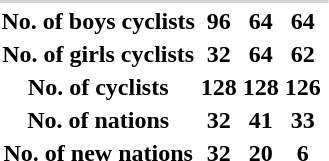<table>
<tr>
</tr>
<tr>
</tr>
<tr>
</tr>
<tr>
</tr>
<tr>
</tr>
<tr>
</tr>
<tr>
</tr>
<tr>
</tr>
<tr>
</tr>
<tr>
</tr>
<tr>
</tr>
<tr>
</tr>
<tr>
</tr>
<tr>
</tr>
<tr>
</tr>
<tr>
</tr>
<tr>
</tr>
<tr>
</tr>
<tr>
</tr>
<tr>
</tr>
<tr>
</tr>
<tr>
</tr>
<tr>
</tr>
<tr>
</tr>
<tr>
</tr>
<tr>
</tr>
<tr>
</tr>
<tr>
</tr>
<tr>
</tr>
<tr>
</tr>
<tr>
</tr>
<tr>
</tr>
<tr>
</tr>
<tr>
</tr>
<tr>
</tr>
<tr>
</tr>
<tr>
</tr>
<tr>
</tr>
<tr>
</tr>
<tr>
</tr>
<tr>
</tr>
<tr>
</tr>
<tr>
</tr>
<tr>
</tr>
<tr>
</tr>
<tr>
</tr>
<tr>
</tr>
<tr>
</tr>
<tr>
</tr>
<tr>
</tr>
<tr>
</tr>
<tr>
</tr>
<tr>
</tr>
<tr>
</tr>
<tr>
</tr>
<tr>
</tr>
<tr>
</tr>
<tr>
</tr>
<tr bgcolor=lightgray>
<td colspan=25></td>
</tr>
<tr>
<th>No. of boys cyclists</th>
<th>96</th>
<th>64</th>
<th>64</th>
<th rowspan="5"></th>
</tr>
<tr>
<th>No. of girls cyclists</th>
<th>32</th>
<th>64</th>
<th>62</th>
</tr>
<tr>
<th>No. of cyclists</th>
<th>128</th>
<th>128</th>
<th>126</th>
</tr>
<tr>
<th>No. of nations</th>
<th>32</th>
<th>41</th>
<th>33</th>
</tr>
<tr>
<th>No. of new nations</th>
<th>32</th>
<th>20</th>
<th>6</th>
</tr>
</table>
